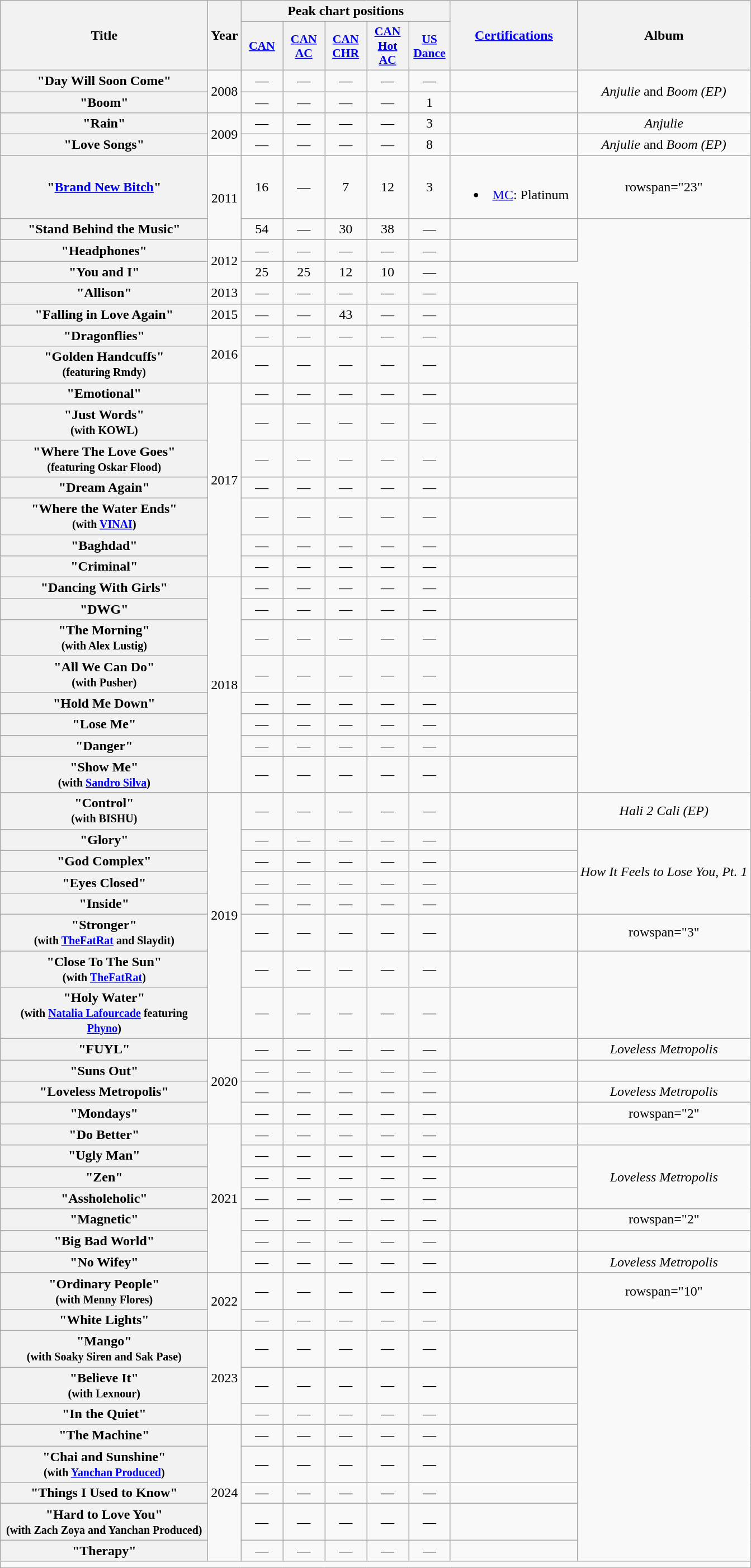<table class="wikitable plainrowheaders" style="text-align:center;">
<tr>
<th scope="col" rowspan="2" style="width:15em;">Title</th>
<th scope="col" rowspan="2">Year</th>
<th scope="col" colspan="5">Peak chart positions</th>
<th scope="col" rowspan="2" style="width:9em;"><a href='#'>Certifications</a></th>
<th scope="col" rowspan="2">Album</th>
</tr>
<tr>
<th style="width:3em;font-size:90%"><a href='#'>CAN</a><br></th>
<th style="width:3em;font-size:90%"><a href='#'>CAN AC</a><br></th>
<th style="width:3em;font-size:90%"><a href='#'>CAN CHR</a><br></th>
<th style="width:3em;font-size:90%"><a href='#'>CAN Hot AC</a><br></th>
<th style="width:3em;font-size:90%"><a href='#'>US<br>Dance</a><br></th>
</tr>
<tr>
<th scope="row">"Day Will Soon Come"</th>
<td rowspan="2">2008</td>
<td>—</td>
<td>—</td>
<td>—</td>
<td>—</td>
<td>—</td>
<td></td>
<td rowspan="2"><em>Anjulie</em> and <em>Boom (EP)</em></td>
</tr>
<tr>
<th scope="row">"Boom"</th>
<td>—</td>
<td>—</td>
<td>—</td>
<td>—</td>
<td>1</td>
<td></td>
</tr>
<tr>
<th scope="row">"Rain"</th>
<td rowspan="2">2009</td>
<td>—</td>
<td>—</td>
<td>—</td>
<td>—</td>
<td>3</td>
<td></td>
<td rowspan="1"><em>Anjulie</em></td>
</tr>
<tr>
<th scope="row">"Love Songs"</th>
<td>—</td>
<td>—</td>
<td>—</td>
<td>—</td>
<td>8</td>
<td></td>
<td><em>Anjulie</em> and <em>Boom (EP)</em></td>
</tr>
<tr>
<th scope="row">"<a href='#'>Brand New Bitch</a>"</th>
<td rowspan="2">2011</td>
<td>16</td>
<td>—</td>
<td>7</td>
<td>12</td>
<td>3</td>
<td><br><ul><li><a href='#'>MC</a>: Platinum</li></ul></td>
<td>rowspan="23" </td>
</tr>
<tr>
<th scope="row">"Stand Behind the Music"</th>
<td>54</td>
<td>—</td>
<td>30</td>
<td>38</td>
<td>—</td>
<td></td>
</tr>
<tr>
<th scope="row">"Headphones"</th>
<td rowspan="2">2012</td>
<td>—</td>
<td>—</td>
<td>—</td>
<td>—</td>
<td>—</td>
<td></td>
</tr>
<tr>
<th scope="row">"You and I"</th>
<td>25</td>
<td>25</td>
<td>12</td>
<td>10</td>
<td>—</td>
</tr>
<tr>
<th scope="row">"Allison"</th>
<td>2013</td>
<td>—</td>
<td>—</td>
<td>—</td>
<td>—</td>
<td>—</td>
<td></td>
</tr>
<tr>
<th scope="row">"Falling in Love Again"</th>
<td>2015</td>
<td>—</td>
<td>—</td>
<td>43</td>
<td>—</td>
<td>—</td>
<td></td>
</tr>
<tr>
<th scope="row">"Dragonflies"</th>
<td rowspan="2">2016</td>
<td>—</td>
<td>—</td>
<td>—</td>
<td>—</td>
<td>—</td>
<td></td>
</tr>
<tr>
<th scope="row">"Golden Handcuffs"<br><small>(featuring Rmdy)</small></th>
<td>—</td>
<td>—</td>
<td>—</td>
<td>—</td>
<td>—</td>
<td></td>
</tr>
<tr>
<th scope="row">"Emotional"</th>
<td rowspan="7">2017</td>
<td>—</td>
<td>—</td>
<td>—</td>
<td>—</td>
<td>—</td>
<td></td>
</tr>
<tr>
<th scope="row">"Just Words"<br><small>(with KOWL)</small></th>
<td>—</td>
<td>—</td>
<td>—</td>
<td>—</td>
<td>—</td>
<td></td>
</tr>
<tr>
<th scope="row">"Where The Love Goes"<br><small>(featuring Oskar Flood)</small></th>
<td>—</td>
<td>—</td>
<td>—</td>
<td>—</td>
<td>—</td>
<td></td>
</tr>
<tr>
<th scope="row">"Dream Again"</th>
<td>—</td>
<td>—</td>
<td>—</td>
<td>—</td>
<td>—</td>
<td></td>
</tr>
<tr>
<th scope="row">"Where the Water Ends"<br><small>(with <a href='#'>VINAI</a>)</small></th>
<td>—</td>
<td>—</td>
<td>—</td>
<td>—</td>
<td>—</td>
<td></td>
</tr>
<tr>
<th scope="row">"Baghdad"</th>
<td>—</td>
<td>—</td>
<td>—</td>
<td>—</td>
<td>—</td>
<td></td>
</tr>
<tr>
<th scope="row">"Criminal"</th>
<td>—</td>
<td>—</td>
<td>—</td>
<td>—</td>
<td>—</td>
<td></td>
</tr>
<tr>
<th scope="row">"Dancing With Girls"</th>
<td rowspan="8">2018</td>
<td>—</td>
<td>—</td>
<td>—</td>
<td>—</td>
<td>—</td>
<td></td>
</tr>
<tr>
<th scope="row">"DWG"</th>
<td>—</td>
<td>—</td>
<td>—</td>
<td>—</td>
<td>—</td>
<td></td>
</tr>
<tr>
<th scope="row">"The Morning"<br><small>(with Alex Lustig)</small></th>
<td>—</td>
<td>—</td>
<td>—</td>
<td>—</td>
<td>—</td>
<td></td>
</tr>
<tr>
<th scope="row">"All We Can Do"<br><small>(with Pusher)</small></th>
<td>—</td>
<td>—</td>
<td>—</td>
<td>—</td>
<td>—</td>
<td></td>
</tr>
<tr>
<th scope="row">"Hold Me Down"</th>
<td>—</td>
<td>—</td>
<td>—</td>
<td>—</td>
<td>—</td>
<td></td>
</tr>
<tr>
<th scope="row">"Lose Me"</th>
<td>—</td>
<td>—</td>
<td>—</td>
<td>—</td>
<td>—</td>
<td></td>
</tr>
<tr>
<th scope="row">"Danger"</th>
<td>—</td>
<td>—</td>
<td>—</td>
<td>—</td>
<td>—</td>
<td></td>
</tr>
<tr>
<th scope="row">"Show Me"<br><small>(with <a href='#'>Sandro Silva</a>)</small></th>
<td>—</td>
<td>—</td>
<td>—</td>
<td>—</td>
<td>—</td>
<td></td>
</tr>
<tr>
<th scope="row">"Control"<br><small>(with BISHU)</small></th>
<td rowspan="8">2019</td>
<td>—</td>
<td>—</td>
<td>—</td>
<td>—</td>
<td>—</td>
<td></td>
<td><em>Hali 2 Cali (EP)</em></td>
</tr>
<tr>
<th scope="row">"Glory"</th>
<td>—</td>
<td>—</td>
<td>—</td>
<td>—</td>
<td>—</td>
<td></td>
<td rowspan="4"><em>How It Feels to Lose You, Pt. 1</em></td>
</tr>
<tr>
<th scope="row">"God Complex"</th>
<td>—</td>
<td>—</td>
<td>—</td>
<td>—</td>
<td>—</td>
<td></td>
</tr>
<tr>
<th scope="row">"Eyes Closed"</th>
<td>—</td>
<td>—</td>
<td>—</td>
<td>—</td>
<td>—</td>
<td></td>
</tr>
<tr>
<th scope="row">"Inside"</th>
<td>—</td>
<td>—</td>
<td>—</td>
<td>—</td>
<td>—</td>
<td></td>
</tr>
<tr>
<th scope="row">"Stronger"<br><small>(with <a href='#'>TheFatRat</a> and Slaydit)</small></th>
<td>—</td>
<td>—</td>
<td>—</td>
<td>—</td>
<td>—</td>
<td></td>
<td>rowspan="3" </td>
</tr>
<tr>
<th scope="row">"Close To The Sun"<br><small>(with <a href='#'>TheFatRat</a>)</small></th>
<td>—</td>
<td>—</td>
<td>—</td>
<td>—</td>
<td>—</td>
<td></td>
</tr>
<tr>
<th scope="row">"Holy Water"<br><small>(with <a href='#'>Natalia Lafourcade</a> featuring <a href='#'>Phyno</a>)</small></th>
<td>—</td>
<td>—</td>
<td>—</td>
<td>—</td>
<td>—</td>
<td></td>
</tr>
<tr>
<th scope="row">"FUYL"</th>
<td rowspan="4">2020</td>
<td>—</td>
<td>—</td>
<td>—</td>
<td>—</td>
<td>—</td>
<td></td>
<td><em>Loveless Metropolis</em></td>
</tr>
<tr>
<th scope="row">"Suns Out"</th>
<td>—</td>
<td>—</td>
<td>—</td>
<td>—</td>
<td>—</td>
<td></td>
<td></td>
</tr>
<tr>
<th scope="row">"Loveless Metropolis"</th>
<td>—</td>
<td>—</td>
<td>—</td>
<td>—</td>
<td>—</td>
<td></td>
<td><em>Loveless Metropolis</em></td>
</tr>
<tr>
<th scope="row">"Mondays"</th>
<td>—</td>
<td>—</td>
<td>—</td>
<td>—</td>
<td>—</td>
<td></td>
<td>rowspan="2" </td>
</tr>
<tr>
<th scope="row">"Do Better"</th>
<td rowspan="7">2021</td>
<td>—</td>
<td>—</td>
<td>—</td>
<td>—</td>
<td>—</td>
<td></td>
</tr>
<tr>
<th scope="row">"Ugly Man"</th>
<td>—</td>
<td>—</td>
<td>—</td>
<td>—</td>
<td>—</td>
<td></td>
<td rowspan="3"><em>Loveless Metropolis</em></td>
</tr>
<tr>
<th scope="row">"Zen"</th>
<td>—</td>
<td>—</td>
<td>—</td>
<td>—</td>
<td>—</td>
<td></td>
</tr>
<tr>
<th scope="row">"Assholeholic"</th>
<td>—</td>
<td>—</td>
<td>—</td>
<td>—</td>
<td>—</td>
<td></td>
</tr>
<tr>
<th scope="row">"Magnetic"</th>
<td>—</td>
<td>—</td>
<td>—</td>
<td>—</td>
<td>—</td>
<td></td>
<td>rowspan="2" </td>
</tr>
<tr>
<th scope="row">"Big Bad World"</th>
<td>—</td>
<td>—</td>
<td>—</td>
<td>—</td>
<td>—</td>
<td></td>
</tr>
<tr>
<th scope="row">"No Wifey"</th>
<td>—</td>
<td>—</td>
<td>—</td>
<td>—</td>
<td>—</td>
<td></td>
<td><em>Loveless Metropolis</em></td>
</tr>
<tr>
<th scope="row">"Ordinary People"<br><small>(with Menny Flores)</small></th>
<td rowspan="2">2022</td>
<td>—</td>
<td>—</td>
<td>—</td>
<td>—</td>
<td>—</td>
<td></td>
<td>rowspan="10" </td>
</tr>
<tr>
<th scope="row">"White Lights"</th>
<td>—</td>
<td>—</td>
<td>—</td>
<td>—</td>
<td>—</td>
<td></td>
</tr>
<tr>
<th scope="row">"Mango"<br><small>(with Soaky Siren and Sak Pase)</small></th>
<td rowspan="3">2023</td>
<td>—</td>
<td>—</td>
<td>—</td>
<td>—</td>
<td>—</td>
<td></td>
</tr>
<tr>
<th scope="row">"Believe It"<br><small>(with Lexnour)</small></th>
<td>—</td>
<td>—</td>
<td>—</td>
<td>—</td>
<td>—</td>
<td></td>
</tr>
<tr>
<th scope="row">"In the Quiet"</th>
<td>—</td>
<td>—</td>
<td>—</td>
<td>—</td>
<td>—</td>
<td></td>
</tr>
<tr>
<th scope="row">"The Machine"</th>
<td rowspan="5">2024</td>
<td>—</td>
<td>—</td>
<td>—</td>
<td>—</td>
<td>—</td>
<td></td>
</tr>
<tr>
<th scope="row">"Chai and Sunshine"<br><small>(with <a href='#'>Yanchan Produced</a>)</small></th>
<td>—</td>
<td>—</td>
<td>—</td>
<td>—</td>
<td>—</td>
<td></td>
</tr>
<tr>
<th scope="row">"Things I Used to Know"</th>
<td>—</td>
<td>—</td>
<td>—</td>
<td>—</td>
<td>—</td>
<td></td>
</tr>
<tr>
<th scope="row">"Hard to Love You"<br><small>(with Zach Zoya and Yanchan Produced)</small></th>
<td>—</td>
<td>—</td>
<td>—</td>
<td>—</td>
<td>—</td>
<td></td>
</tr>
<tr>
<th scope="row">"Therapy"</th>
<td>—</td>
<td>—</td>
<td>—</td>
<td>—</td>
<td>—</td>
<td></td>
</tr>
<tr>
<td colspan="10"></td>
</tr>
</table>
